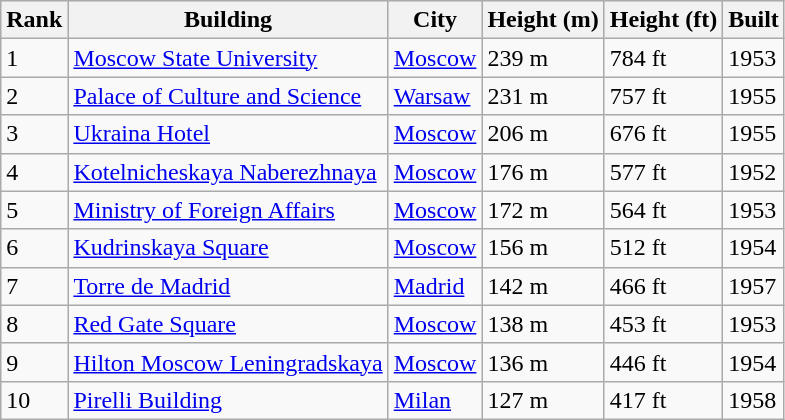<table class="wikitable sortable">
<tr style="background: #ececec;">
<th>Rank</th>
<th>Building</th>
<th>City</th>
<th>Height (m)</th>
<th>Height (ft)</th>
<th>Built</th>
</tr>
<tr>
<td>1</td>
<td><a href='#'>Moscow State University</a></td>
<td> <a href='#'>Moscow</a></td>
<td>239 m</td>
<td>784 ft</td>
<td>1953</td>
</tr>
<tr>
<td>2</td>
<td><a href='#'>Palace of Culture and Science</a></td>
<td> <a href='#'>Warsaw</a></td>
<td>231 m</td>
<td>757 ft</td>
<td>1955</td>
</tr>
<tr>
<td>3</td>
<td><a href='#'>Ukraina Hotel</a></td>
<td> <a href='#'>Moscow</a></td>
<td>206 m</td>
<td>676 ft</td>
<td>1955</td>
</tr>
<tr>
<td>4</td>
<td><a href='#'>Kotelnicheskaya Naberezhnaya</a></td>
<td> <a href='#'>Moscow</a></td>
<td>176 m</td>
<td>577 ft</td>
<td>1952</td>
</tr>
<tr>
<td>5</td>
<td><a href='#'>Ministry of Foreign Affairs</a></td>
<td> <a href='#'>Moscow</a></td>
<td>172 m</td>
<td>564 ft</td>
<td>1953</td>
</tr>
<tr>
<td>6</td>
<td><a href='#'>Kudrinskaya Square</a></td>
<td> <a href='#'>Moscow</a></td>
<td>156 m</td>
<td>512 ft</td>
<td>1954</td>
</tr>
<tr>
<td>7</td>
<td><a href='#'>Torre de Madrid</a></td>
<td> <a href='#'>Madrid</a></td>
<td>142 m</td>
<td>466 ft</td>
<td>1957</td>
</tr>
<tr>
<td>8</td>
<td><a href='#'>Red Gate Square</a></td>
<td> <a href='#'>Moscow</a></td>
<td>138 m</td>
<td>453 ft</td>
<td>1953</td>
</tr>
<tr>
<td>9</td>
<td><a href='#'>Hilton Moscow Leningradskaya</a></td>
<td> <a href='#'>Moscow</a></td>
<td>136 m</td>
<td>446 ft</td>
<td>1954</td>
</tr>
<tr>
<td>10</td>
<td><a href='#'>Pirelli Building</a></td>
<td> <a href='#'>Milan</a></td>
<td>127 m</td>
<td>417 ft</td>
<td>1958</td>
</tr>
</table>
